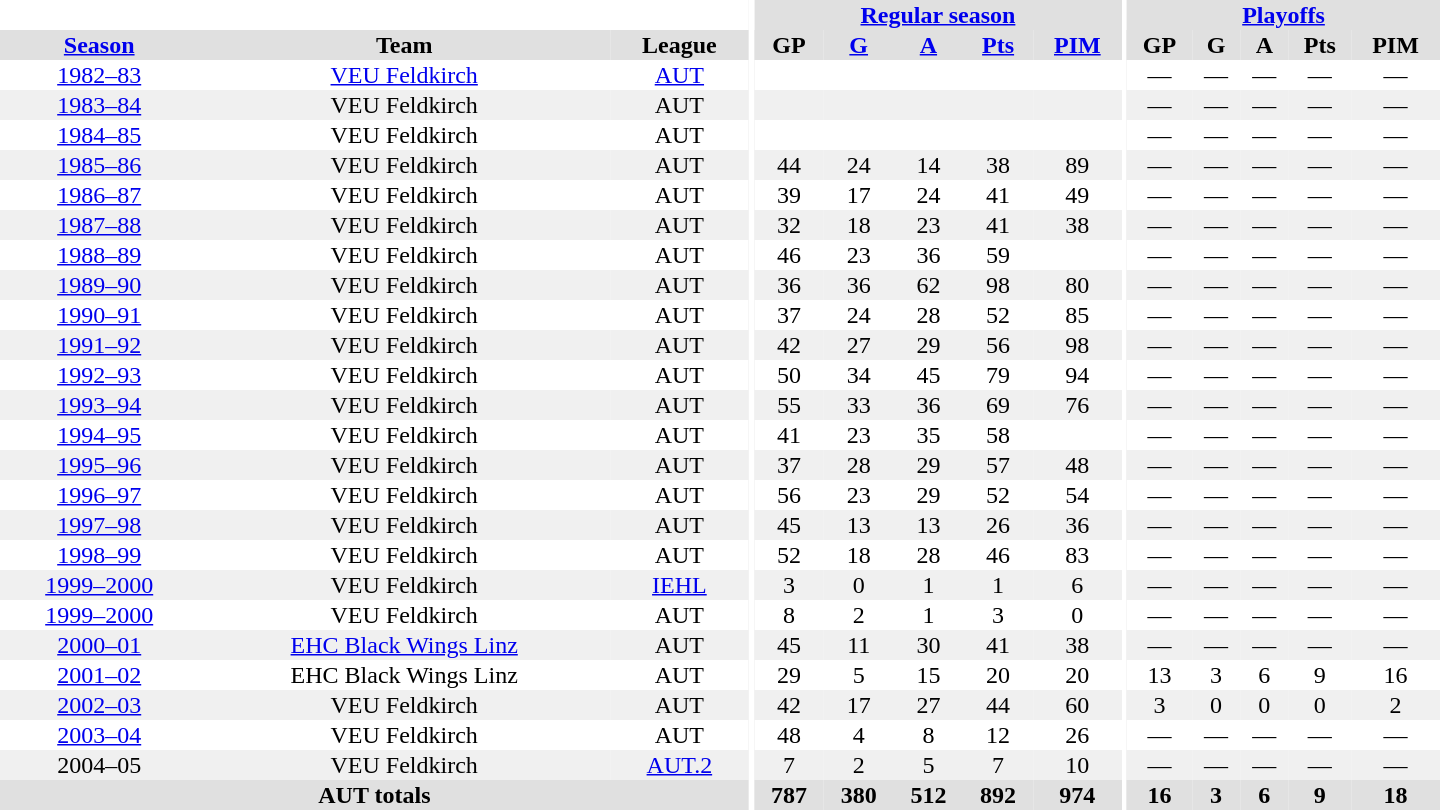<table border="0" cellpadding="1" cellspacing="0" style="text-align:center; width:60em">
<tr bgcolor="#e0e0e0">
<th colspan="3" bgcolor="#ffffff"></th>
<th rowspan="99" bgcolor="#ffffff"></th>
<th colspan="5"><a href='#'>Regular season</a></th>
<th rowspan="99" bgcolor="#ffffff"></th>
<th colspan="5"><a href='#'>Playoffs</a></th>
</tr>
<tr bgcolor="#e0e0e0">
<th><a href='#'>Season</a></th>
<th>Team</th>
<th>League</th>
<th>GP</th>
<th><a href='#'>G</a></th>
<th><a href='#'>A</a></th>
<th><a href='#'>Pts</a></th>
<th><a href='#'>PIM</a></th>
<th>GP</th>
<th>G</th>
<th>A</th>
<th>Pts</th>
<th>PIM</th>
</tr>
<tr>
<td><a href='#'>1982–83</a></td>
<td><a href='#'>VEU Feldkirch</a></td>
<td><a href='#'>AUT</a></td>
<td></td>
<td></td>
<td></td>
<td></td>
<td></td>
<td>—</td>
<td>—</td>
<td>—</td>
<td>—</td>
<td>—</td>
</tr>
<tr bgcolor="#f0f0f0">
<td><a href='#'>1983–84</a></td>
<td>VEU Feldkirch</td>
<td>AUT</td>
<td></td>
<td></td>
<td></td>
<td></td>
<td></td>
<td>—</td>
<td>—</td>
<td>—</td>
<td>—</td>
<td>—</td>
</tr>
<tr>
<td><a href='#'>1984–85</a></td>
<td>VEU Feldkirch</td>
<td>AUT</td>
<td></td>
<td></td>
<td></td>
<td></td>
<td></td>
<td>—</td>
<td>—</td>
<td>—</td>
<td>—</td>
<td>—</td>
</tr>
<tr bgcolor="#f0f0f0">
<td><a href='#'>1985–86</a></td>
<td>VEU Feldkirch</td>
<td>AUT</td>
<td>44</td>
<td>24</td>
<td>14</td>
<td>38</td>
<td>89</td>
<td>—</td>
<td>—</td>
<td>—</td>
<td>—</td>
<td>—</td>
</tr>
<tr>
<td><a href='#'>1986–87</a></td>
<td>VEU Feldkirch</td>
<td>AUT</td>
<td>39</td>
<td>17</td>
<td>24</td>
<td>41</td>
<td>49</td>
<td>—</td>
<td>—</td>
<td>—</td>
<td>—</td>
<td>—</td>
</tr>
<tr bgcolor="#f0f0f0">
<td><a href='#'>1987–88</a></td>
<td>VEU Feldkirch</td>
<td>AUT</td>
<td>32</td>
<td>18</td>
<td>23</td>
<td>41</td>
<td>38</td>
<td>—</td>
<td>—</td>
<td>—</td>
<td>—</td>
<td>—</td>
</tr>
<tr>
<td><a href='#'>1988–89</a></td>
<td>VEU Feldkirch</td>
<td>AUT</td>
<td>46</td>
<td>23</td>
<td>36</td>
<td>59</td>
<td></td>
<td>—</td>
<td>—</td>
<td>—</td>
<td>—</td>
<td>—</td>
</tr>
<tr bgcolor="#f0f0f0">
<td><a href='#'>1989–90</a></td>
<td>VEU Feldkirch</td>
<td>AUT</td>
<td>36</td>
<td>36</td>
<td>62</td>
<td>98</td>
<td>80</td>
<td>—</td>
<td>—</td>
<td>—</td>
<td>—</td>
<td>—</td>
</tr>
<tr>
<td><a href='#'>1990–91</a></td>
<td>VEU Feldkirch</td>
<td>AUT</td>
<td>37</td>
<td>24</td>
<td>28</td>
<td>52</td>
<td>85</td>
<td>—</td>
<td>—</td>
<td>—</td>
<td>—</td>
<td>—</td>
</tr>
<tr bgcolor="#f0f0f0">
<td><a href='#'>1991–92</a></td>
<td>VEU Feldkirch</td>
<td>AUT</td>
<td>42</td>
<td>27</td>
<td>29</td>
<td>56</td>
<td>98</td>
<td>—</td>
<td>—</td>
<td>—</td>
<td>—</td>
<td>—</td>
</tr>
<tr>
<td><a href='#'>1992–93</a></td>
<td>VEU Feldkirch</td>
<td>AUT</td>
<td>50</td>
<td>34</td>
<td>45</td>
<td>79</td>
<td>94</td>
<td>—</td>
<td>—</td>
<td>—</td>
<td>—</td>
<td>—</td>
</tr>
<tr bgcolor="#f0f0f0">
<td><a href='#'>1993–94</a></td>
<td>VEU Feldkirch</td>
<td>AUT</td>
<td>55</td>
<td>33</td>
<td>36</td>
<td>69</td>
<td>76</td>
<td>—</td>
<td>—</td>
<td>—</td>
<td>—</td>
<td>—</td>
</tr>
<tr>
<td><a href='#'>1994–95</a></td>
<td>VEU Feldkirch</td>
<td>AUT</td>
<td>41</td>
<td>23</td>
<td>35</td>
<td>58</td>
<td></td>
<td>—</td>
<td>—</td>
<td>—</td>
<td>—</td>
<td>—</td>
</tr>
<tr bgcolor="#f0f0f0">
<td><a href='#'>1995–96</a></td>
<td>VEU Feldkirch</td>
<td>AUT</td>
<td>37</td>
<td>28</td>
<td>29</td>
<td>57</td>
<td>48</td>
<td>—</td>
<td>—</td>
<td>—</td>
<td>—</td>
<td>—</td>
</tr>
<tr>
<td><a href='#'>1996–97</a></td>
<td>VEU Feldkirch</td>
<td>AUT</td>
<td>56</td>
<td>23</td>
<td>29</td>
<td>52</td>
<td>54</td>
<td>—</td>
<td>—</td>
<td>—</td>
<td>—</td>
<td>—</td>
</tr>
<tr bgcolor="#f0f0f0">
<td><a href='#'>1997–98</a></td>
<td>VEU Feldkirch</td>
<td>AUT</td>
<td>45</td>
<td>13</td>
<td>13</td>
<td>26</td>
<td>36</td>
<td>—</td>
<td>—</td>
<td>—</td>
<td>—</td>
<td>—</td>
</tr>
<tr>
<td><a href='#'>1998–99</a></td>
<td>VEU Feldkirch</td>
<td>AUT</td>
<td>52</td>
<td>18</td>
<td>28</td>
<td>46</td>
<td>83</td>
<td>—</td>
<td>—</td>
<td>—</td>
<td>—</td>
<td>—</td>
</tr>
<tr bgcolor="#f0f0f0">
<td><a href='#'>1999–2000</a></td>
<td>VEU Feldkirch</td>
<td><a href='#'>IEHL</a></td>
<td>3</td>
<td>0</td>
<td>1</td>
<td>1</td>
<td>6</td>
<td>—</td>
<td>—</td>
<td>—</td>
<td>—</td>
<td>—</td>
</tr>
<tr>
<td><a href='#'>1999–2000</a></td>
<td>VEU Feldkirch</td>
<td>AUT</td>
<td>8</td>
<td>2</td>
<td>1</td>
<td>3</td>
<td>0</td>
<td>—</td>
<td>—</td>
<td>—</td>
<td>—</td>
<td>—</td>
</tr>
<tr bgcolor="#f0f0f0">
<td><a href='#'>2000–01</a></td>
<td><a href='#'>EHC Black Wings Linz</a></td>
<td>AUT</td>
<td>45</td>
<td>11</td>
<td>30</td>
<td>41</td>
<td>38</td>
<td>—</td>
<td>—</td>
<td>—</td>
<td>—</td>
<td>—</td>
</tr>
<tr>
<td><a href='#'>2001–02</a></td>
<td>EHC Black Wings Linz</td>
<td>AUT</td>
<td>29</td>
<td>5</td>
<td>15</td>
<td>20</td>
<td>20</td>
<td>13</td>
<td>3</td>
<td>6</td>
<td>9</td>
<td>16</td>
</tr>
<tr bgcolor="#f0f0f0">
<td><a href='#'>2002–03</a></td>
<td>VEU Feldkirch</td>
<td>AUT</td>
<td>42</td>
<td>17</td>
<td>27</td>
<td>44</td>
<td>60</td>
<td>3</td>
<td>0</td>
<td>0</td>
<td>0</td>
<td>2</td>
</tr>
<tr>
<td><a href='#'>2003–04</a></td>
<td>VEU Feldkirch</td>
<td>AUT</td>
<td>48</td>
<td>4</td>
<td>8</td>
<td>12</td>
<td>26</td>
<td>—</td>
<td>—</td>
<td>—</td>
<td>—</td>
<td>—</td>
</tr>
<tr bgcolor="#f0f0f0">
<td>2004–05</td>
<td>VEU Feldkirch</td>
<td><a href='#'>AUT.2</a></td>
<td>7</td>
<td>2</td>
<td>5</td>
<td>7</td>
<td>10</td>
<td>—</td>
<td>—</td>
<td>—</td>
<td>—</td>
<td>—</td>
</tr>
<tr bgcolor="#e0e0e0">
<th colspan="3">AUT totals</th>
<th>787</th>
<th>380</th>
<th>512</th>
<th>892</th>
<th>974</th>
<th>16</th>
<th>3</th>
<th>6</th>
<th>9</th>
<th>18</th>
</tr>
</table>
